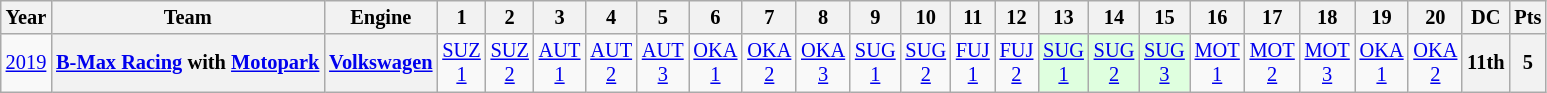<table class="wikitable" style="text-align:center; font-size:85%">
<tr>
<th>Year</th>
<th>Team</th>
<th>Engine</th>
<th>1</th>
<th>2</th>
<th>3</th>
<th>4</th>
<th>5</th>
<th>6</th>
<th>7</th>
<th>8</th>
<th>9</th>
<th>10</th>
<th>11</th>
<th>12</th>
<th>13</th>
<th>14</th>
<th>15</th>
<th>16</th>
<th>17</th>
<th>18</th>
<th>19</th>
<th>20</th>
<th>DC</th>
<th>Pts</th>
</tr>
<tr>
<td><a href='#'>2019</a></td>
<th nowrap><a href='#'>B-Max Racing</a> with <a href='#'>Motopark</a></th>
<th nowrap><a href='#'>Volkswagen</a></th>
<td style="background:#;"><a href='#'>SUZ<br>1</a><br></td>
<td style="background:#;"><a href='#'>SUZ<br>2</a><br></td>
<td style="background:#;"><a href='#'>AUT<br>1</a><br></td>
<td style="background:#;"><a href='#'>AUT<br>2</a><br></td>
<td style="background:#;"><a href='#'>AUT<br>3</a><br></td>
<td style="background:#;"><a href='#'>OKA<br>1</a><br></td>
<td style="background:#;"><a href='#'>OKA<br>2</a><br></td>
<td style="background:#;"><a href='#'>OKA<br>3</a><br></td>
<td style="background:#;"><a href='#'>SUG<br>1</a><br></td>
<td style="background:#;"><a href='#'>SUG<br>2</a><br></td>
<td style="background:#;"><a href='#'>FUJ<br>1</a><br></td>
<td style="background:#;"><a href='#'>FUJ<br>2</a><br></td>
<td style="background:#dfffdf;"><a href='#'>SUG<br>1</a><br></td>
<td style="background:#dfffdf;"><a href='#'>SUG<br>2</a><br></td>
<td style="background:#dfffdf;"><a href='#'>SUG<br>3</a><br></td>
<td style="background:#;"><a href='#'>MOT<br>1</a><br></td>
<td style="background:#;"><a href='#'>MOT<br>2</a><br></td>
<td style="background:#;"><a href='#'>MOT<br>3</a><br></td>
<td style="background:#;"><a href='#'>OKA<br>1</a><br></td>
<td style="background:#;"><a href='#'>OKA<br>2</a><br></td>
<th>11th</th>
<th>5</th>
</tr>
</table>
